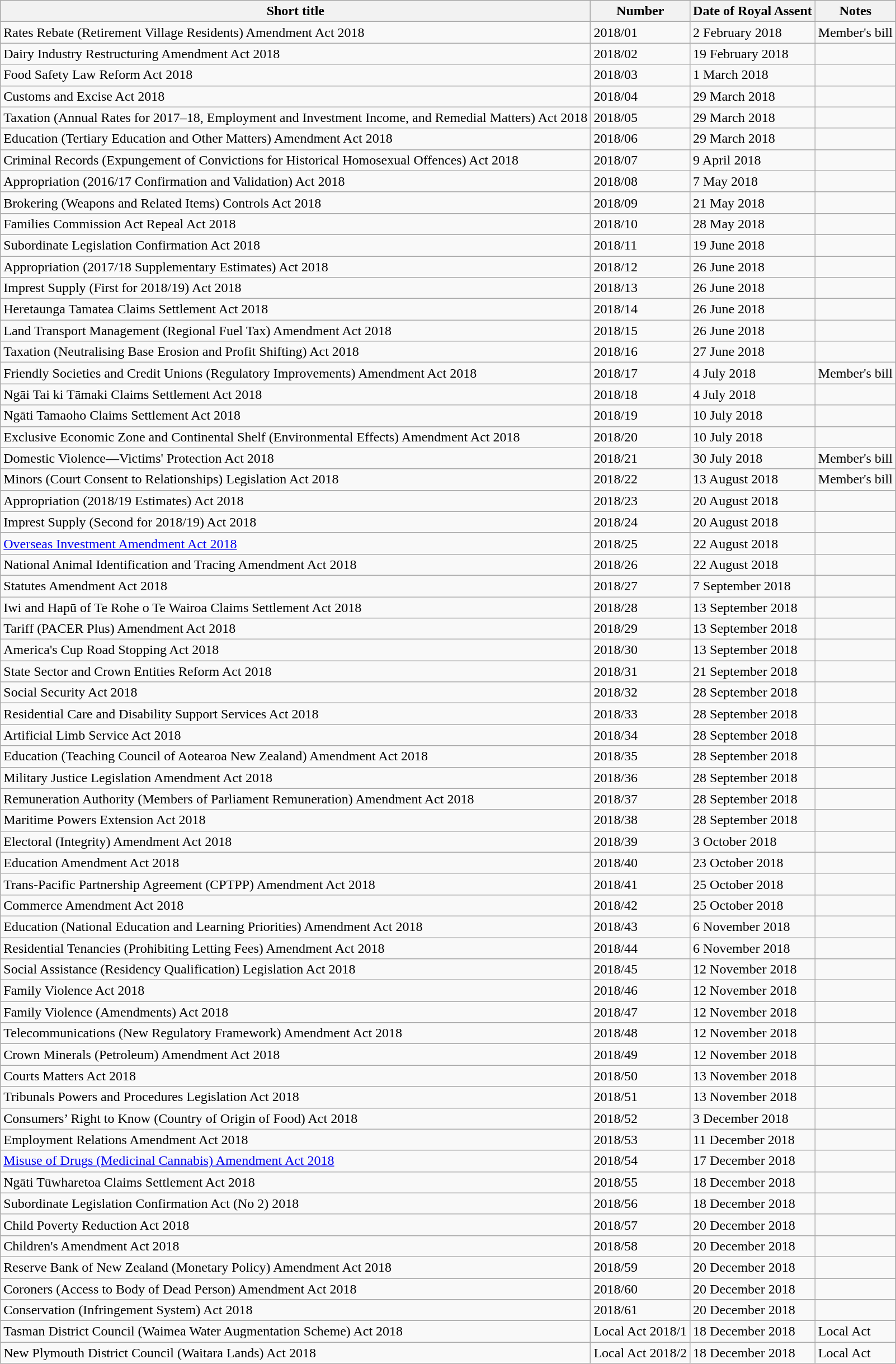<table class="wikitable sortable">
<tr>
<th>Short title</th>
<th>Number</th>
<th>Date of Royal Assent</th>
<th>Notes</th>
</tr>
<tr>
<td>Rates Rebate (Retirement Village Residents) Amendment Act 2018</td>
<td>2018/01</td>
<td>2 February 2018</td>
<td>Member's bill</td>
</tr>
<tr>
<td>Dairy Industry Restructuring Amendment Act 2018</td>
<td>2018/02</td>
<td>19 February 2018</td>
<td></td>
</tr>
<tr>
<td>Food Safety Law Reform Act 2018</td>
<td>2018/03</td>
<td>1 March 2018</td>
<td></td>
</tr>
<tr>
<td>Customs and Excise Act 2018</td>
<td>2018/04</td>
<td>29 March 2018</td>
<td></td>
</tr>
<tr>
<td>Taxation (Annual Rates for 2017–18, Employment and Investment Income, and Remedial Matters) Act 2018</td>
<td>2018/05</td>
<td>29 March 2018</td>
<td></td>
</tr>
<tr>
<td>Education (Tertiary Education and Other Matters) Amendment Act 2018</td>
<td>2018/06</td>
<td>29 March 2018</td>
<td></td>
</tr>
<tr>
<td>Criminal Records (Expungement of Convictions for Historical Homosexual Offences) Act 2018</td>
<td>2018/07</td>
<td>9 April 2018</td>
<td></td>
</tr>
<tr>
<td>Appropriation (2016/17 Confirmation and Validation) Act 2018</td>
<td>2018/08</td>
<td>7 May 2018</td>
<td></td>
</tr>
<tr>
<td>Brokering (Weapons and Related Items) Controls Act 2018</td>
<td>2018/09</td>
<td>21 May 2018</td>
<td></td>
</tr>
<tr>
<td>Families Commission Act Repeal Act 2018</td>
<td>2018/10</td>
<td>28 May 2018</td>
<td></td>
</tr>
<tr>
<td>Subordinate Legislation Confirmation Act 2018</td>
<td>2018/11</td>
<td>19 June 2018</td>
<td></td>
</tr>
<tr>
<td>Appropriation (2017/18 Supplementary Estimates) Act 2018</td>
<td>2018/12</td>
<td>26 June 2018</td>
<td></td>
</tr>
<tr>
<td>Imprest Supply (First for 2018/19) Act 2018</td>
<td>2018/13</td>
<td>26 June 2018</td>
<td></td>
</tr>
<tr>
<td>Heretaunga Tamatea Claims Settlement Act 2018</td>
<td>2018/14</td>
<td>26 June 2018</td>
<td></td>
</tr>
<tr>
<td>Land Transport Management (Regional Fuel Tax) Amendment Act 2018</td>
<td>2018/15</td>
<td>26 June 2018</td>
<td></td>
</tr>
<tr>
<td>Taxation (Neutralising Base Erosion and Profit Shifting) Act 2018</td>
<td>2018/16</td>
<td>27 June 2018</td>
<td></td>
</tr>
<tr>
<td>Friendly Societies and Credit Unions (Regulatory Improvements) Amendment Act 2018</td>
<td>2018/17</td>
<td>4 July 2018</td>
<td>Member's bill</td>
</tr>
<tr>
<td>Ngāi Tai ki Tāmaki Claims Settlement Act 2018</td>
<td>2018/18</td>
<td>4 July 2018</td>
<td></td>
</tr>
<tr>
<td>Ngāti Tamaoho Claims Settlement Act 2018</td>
<td>2018/19</td>
<td>10 July 2018</td>
<td></td>
</tr>
<tr>
<td>Exclusive Economic Zone and Continental Shelf (Environmental Effects) Amendment Act 2018</td>
<td>2018/20</td>
<td>10 July 2018</td>
<td></td>
</tr>
<tr>
<td>Domestic Violence—Victims' Protection Act 2018</td>
<td>2018/21</td>
<td>30 July 2018</td>
<td>Member's bill</td>
</tr>
<tr>
<td>Minors (Court Consent to Relationships) Legislation Act 2018</td>
<td>2018/22</td>
<td>13 August 2018</td>
<td>Member's bill</td>
</tr>
<tr>
<td>Appropriation (2018/19 Estimates) Act 2018</td>
<td>2018/23</td>
<td>20 August 2018</td>
<td></td>
</tr>
<tr>
<td>Imprest Supply (Second for 2018/19) Act 2018</td>
<td>2018/24</td>
<td>20 August 2018</td>
<td></td>
</tr>
<tr>
<td><a href='#'>Overseas Investment Amendment Act 2018</a></td>
<td>2018/25</td>
<td>22 August 2018</td>
<td></td>
</tr>
<tr>
<td>National Animal Identification and Tracing Amendment Act 2018</td>
<td>2018/26</td>
<td>22 August 2018</td>
<td></td>
</tr>
<tr>
<td>Statutes Amendment Act 2018</td>
<td>2018/27</td>
<td>7 September 2018</td>
<td></td>
</tr>
<tr>
<td>Iwi and Hapū of Te Rohe o Te Wairoa Claims Settlement Act 2018</td>
<td>2018/28</td>
<td>13 September 2018</td>
<td></td>
</tr>
<tr>
<td>Tariff (PACER Plus) Amendment Act 2018</td>
<td>2018/29</td>
<td>13 September 2018</td>
<td></td>
</tr>
<tr>
<td>America's Cup Road Stopping Act 2018</td>
<td>2018/30</td>
<td>13 September 2018</td>
<td></td>
</tr>
<tr>
<td>State Sector and Crown Entities Reform Act 2018</td>
<td>2018/31</td>
<td>21 September 2018</td>
<td></td>
</tr>
<tr>
<td>Social Security Act 2018</td>
<td>2018/32</td>
<td>28 September 2018</td>
<td></td>
</tr>
<tr>
<td>Residential Care and Disability Support Services Act 2018</td>
<td>2018/33</td>
<td>28 September 2018</td>
<td></td>
</tr>
<tr>
<td>Artificial Limb Service Act 2018</td>
<td>2018/34</td>
<td>28 September 2018</td>
<td></td>
</tr>
<tr>
<td>Education (Teaching Council of Aotearoa New Zealand) Amendment Act 2018</td>
<td>2018/35</td>
<td>28 September 2018</td>
<td></td>
</tr>
<tr>
<td>Military Justice Legislation Amendment Act 2018</td>
<td>2018/36</td>
<td>28 September 2018</td>
<td></td>
</tr>
<tr>
<td>Remuneration Authority (Members of Parliament Remuneration) Amendment Act 2018</td>
<td>2018/37</td>
<td>28 September 2018</td>
<td></td>
</tr>
<tr>
<td>Maritime Powers Extension Act 2018</td>
<td>2018/38</td>
<td>28 September 2018</td>
<td></td>
</tr>
<tr>
<td>Electoral (Integrity) Amendment Act 2018</td>
<td>2018/39</td>
<td>3 October 2018</td>
<td></td>
</tr>
<tr>
<td>Education Amendment Act 2018</td>
<td>2018/40</td>
<td>23 October 2018</td>
<td></td>
</tr>
<tr>
<td>Trans-Pacific Partnership Agreement (CPTPP) Amendment Act 2018</td>
<td>2018/41</td>
<td>25 October 2018</td>
<td></td>
</tr>
<tr>
<td>Commerce Amendment Act 2018</td>
<td>2018/42</td>
<td>25 October 2018</td>
<td></td>
</tr>
<tr>
<td>Education (National Education and Learning Priorities) Amendment Act 2018</td>
<td>2018/43</td>
<td>6 November 2018</td>
<td></td>
</tr>
<tr>
<td>Residential Tenancies (Prohibiting Letting Fees) Amendment Act 2018</td>
<td>2018/44</td>
<td>6 November 2018</td>
<td></td>
</tr>
<tr>
<td>Social Assistance (Residency Qualification) Legislation Act 2018</td>
<td>2018/45</td>
<td>12 November 2018</td>
<td></td>
</tr>
<tr>
<td>Family Violence Act 2018</td>
<td>2018/46</td>
<td>12 November 2018</td>
<td></td>
</tr>
<tr>
<td>Family Violence (Amendments) Act 2018</td>
<td>2018/47</td>
<td>12 November 2018</td>
<td></td>
</tr>
<tr>
<td>Telecommunications (New Regulatory Framework) Amendment Act 2018</td>
<td>2018/48</td>
<td>12 November 2018</td>
<td></td>
</tr>
<tr>
<td>Crown Minerals (Petroleum) Amendment Act 2018</td>
<td>2018/49</td>
<td>12 November 2018</td>
<td></td>
</tr>
<tr>
<td>Courts Matters Act 2018</td>
<td>2018/50</td>
<td>13 November 2018</td>
<td></td>
</tr>
<tr>
<td>Tribunals Powers and Procedures Legislation Act 2018</td>
<td>2018/51</td>
<td>13 November 2018</td>
<td></td>
</tr>
<tr>
<td>Consumers’ Right to Know (Country of Origin of Food) Act 2018</td>
<td>2018/52</td>
<td>3 December 2018</td>
<td></td>
</tr>
<tr>
<td>Employment Relations Amendment Act 2018</td>
<td>2018/53</td>
<td>11 December 2018</td>
<td></td>
</tr>
<tr>
<td><a href='#'>Misuse of Drugs (Medicinal Cannabis) Amendment Act 2018</a></td>
<td>2018/54</td>
<td>17 December 2018</td>
<td></td>
</tr>
<tr>
<td>Ngāti Tūwharetoa Claims Settlement Act 2018</td>
<td>2018/55</td>
<td>18 December 2018</td>
<td></td>
</tr>
<tr>
<td>Subordinate Legislation Confirmation Act (No 2) 2018</td>
<td>2018/56</td>
<td>18 December 2018</td>
<td></td>
</tr>
<tr>
<td>Child Poverty Reduction Act 2018</td>
<td>2018/57</td>
<td>20 December 2018</td>
<td></td>
</tr>
<tr>
<td>Children's Amendment Act 2018</td>
<td>2018/58</td>
<td>20 December 2018</td>
<td></td>
</tr>
<tr>
<td>Reserve Bank of New Zealand (Monetary Policy) Amendment Act 2018</td>
<td>2018/59</td>
<td>20 December 2018</td>
<td></td>
</tr>
<tr>
<td>Coroners (Access to Body of Dead Person) Amendment Act 2018</td>
<td>2018/60</td>
<td>20 December 2018</td>
<td></td>
</tr>
<tr>
<td>Conservation (Infringement System) Act 2018</td>
<td>2018/61</td>
<td>20 December 2018</td>
<td></td>
</tr>
<tr>
<td>Tasman District Council (Waimea Water Augmentation Scheme) Act 2018</td>
<td>Local Act 2018/1</td>
<td>18 December 2018</td>
<td>Local Act</td>
</tr>
<tr>
<td>New Plymouth District Council (Waitara Lands) Act 2018</td>
<td>Local Act 2018/2</td>
<td>18 December 2018</td>
<td>Local Act</td>
</tr>
</table>
